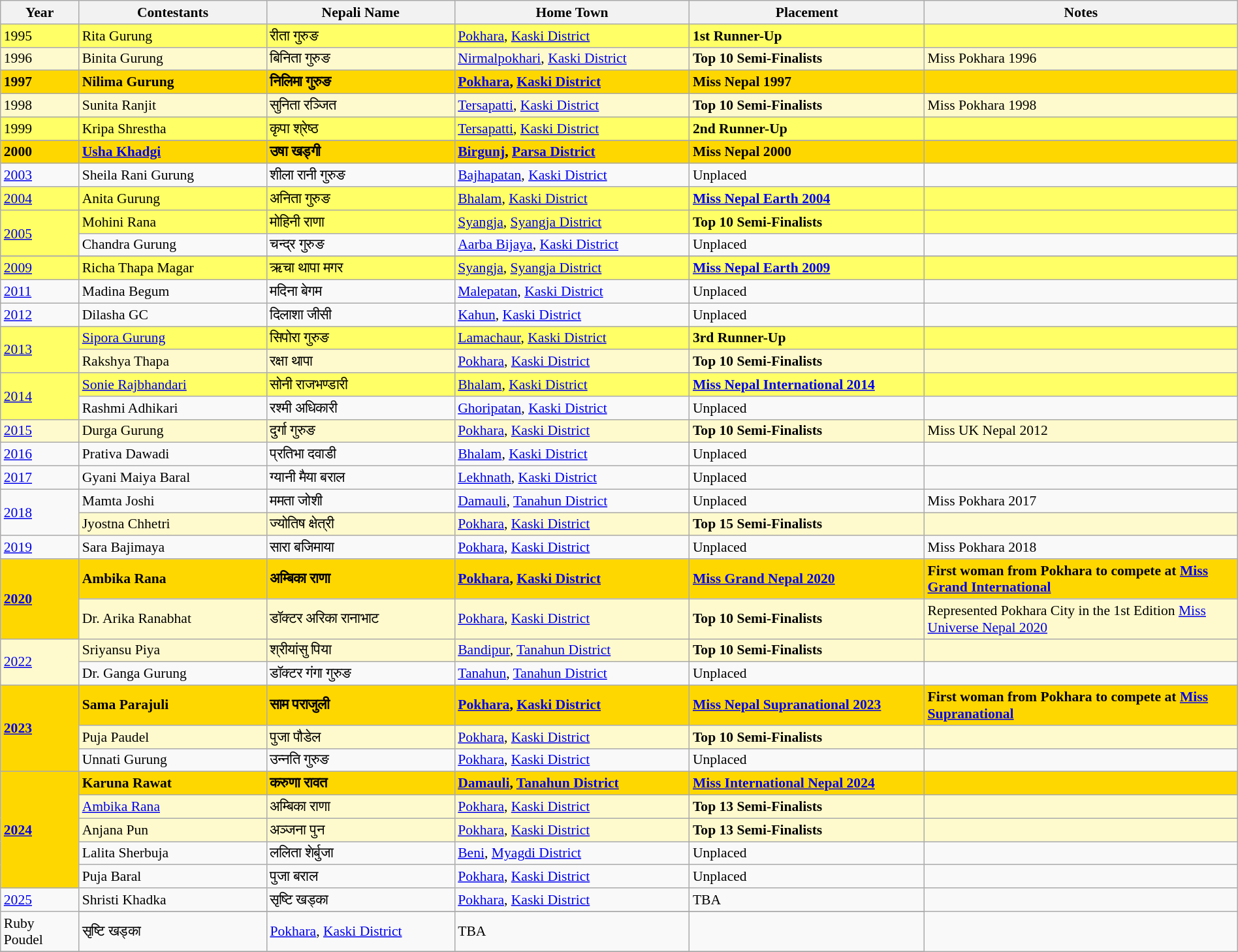<table class="wikitable" style="width:100%; font-size:90%;">
<tr>
<th style="width:05%;">Year</th>
<th style="width:12%;">Contestants</th>
<th style="width:12%;">Nepali Name</th>
<th style="width:15%;">Home Town</th>
<th style="width:15%;">Placement</th>
<th style="width:20%;">Notes</th>
</tr>
<tr style="background-color:#FFFF66">
<td>1995</td>
<td>Rita Gurung</td>
<td>रीता गुरुङ</td>
<td><a href='#'>Pokhara</a>, <a href='#'>Kaski District</a></td>
<td><strong>1st Runner-Up</strong></td>
<td style="background:;"></td>
</tr>
<tr style="background-color:#FFFACD">
<td>1996</td>
<td>Binita Gurung</td>
<td>बिनिता गुरुङ</td>
<td><a href='#'>Nirmalpokhari</a>, <a href='#'>Kaski District</a></td>
<td><strong>Top 10 Semi-Finalists</strong></td>
<td>Miss Pokhara 1996</td>
</tr>
<tr style="background:GOLD; font-weight:bold;">
<td>1997</td>
<td>Nilima Gurung</td>
<td>निलिमा गुरुङ</td>
<td><a href='#'>Pokhara</a>, <a href='#'>Kaski District</a></td>
<td><strong>Miss Nepal 1997</strong></td>
<td style="background:;"></td>
</tr>
<tr style="background-color:#FFFACD">
<td>1998</td>
<td>Sunita Ranjit</td>
<td>सुनिता रञ्जित</td>
<td><a href='#'>Tersapatti</a>, <a href='#'>Kaski District</a></td>
<td><strong>Top 10 Semi-Finalists</strong></td>
<td>Miss Pokhara 1998</td>
</tr>
<tr style="background-color:#FFFF66">
<td>1999</td>
<td>Kripa Shrestha</td>
<td>कृपा श्रेष्ठ</td>
<td><a href='#'>Tersapatti</a>, <a href='#'>Kaski District</a></td>
<td><strong>2nd Runner-Up</strong></td>
<td style="background:;"></td>
</tr>
<tr>
</tr>
<tr style="background:GOLD; font-weight:bold;">
<td>2000</td>
<td><a href='#'>Usha Khadgi</a></td>
<td>उषा खड्गी</td>
<td><a href='#'>Birgunj</a>, <a href='#'>Parsa District</a></td>
<td><strong>Miss Nepal 2000</strong></td>
<td style="background:;"></td>
</tr>
<tr>
<td><a href='#'>2003</a></td>
<td>Sheila Rani Gurung</td>
<td>शीला रानी गुरुङ</td>
<td><a href='#'>Bajhapatan</a>, <a href='#'>Kaski District</a></td>
<td>Unplaced</td>
<td style="background:;"></td>
</tr>
<tr style="background-color:#FFFF66">
<td><a href='#'>2004</a></td>
<td>Anita Gurung</td>
<td>अनिता गुरुङ</td>
<td><a href='#'>Bhalam</a>, <a href='#'>Kaski District</a></td>
<td><strong><a href='#'>Miss Nepal Earth 2004</a></strong></td>
<td style="background:;"></td>
</tr>
<tr style="background-color:#FFFF66">
<td rowspan="2"><a href='#'>2005</a></td>
<td>Mohini Rana</td>
<td>मोहिनी राणा</td>
<td><a href='#'>Syangja</a>, <a href='#'>Syangja District</a></td>
<td><strong>Top 10 Semi-Finalists</strong></td>
<td style="background:;"></td>
</tr>
<tr>
<td>Chandra Gurung</td>
<td>चन्द्र गुरुङ</td>
<td><a href='#'>Aarba Bijaya</a>, <a href='#'>Kaski District</a></td>
<td>Unplaced</td>
<td></td>
</tr>
<tr>
</tr>
<tr style="background-color:#FFFF66">
<td><a href='#'>2009</a></td>
<td>Richa Thapa Magar </td>
<td>ऋचा थापा मगर</td>
<td><a href='#'>Syangja</a>, <a href='#'>Syangja District</a></td>
<td><strong><a href='#'>Miss Nepal Earth 2009</a></strong></td>
<td style="background:;"></td>
</tr>
<tr>
<td><a href='#'>2011</a></td>
<td>Madina Begum</td>
<td>मदिना बेगम</td>
<td><a href='#'>Malepatan</a>, <a href='#'>Kaski District</a></td>
<td>Unplaced</td>
<td style="background:;"></td>
</tr>
<tr>
<td><a href='#'>2012</a></td>
<td>Dilasha GC</td>
<td>दिलाशा जीसी</td>
<td><a href='#'>Kahun</a>, <a href='#'>Kaski District</a></td>
<td>Unplaced</td>
<td></td>
</tr>
<tr style="background-color:#FFFF66">
<td rowspan="2"><a href='#'>2013</a></td>
<td><a href='#'>Sipora Gurung</a></td>
<td>सिपोरा गुरुङ</td>
<td><a href='#'>Lamachaur</a>, <a href='#'>Kaski District</a></td>
<td><strong>3rd Runner-Up</strong></td>
<td style="background:;"></td>
</tr>
<tr style="background-color:#FFFACD">
<td>Rakshya Thapa</td>
<td>रक्षा थापा</td>
<td><a href='#'>Pokhara</a>, <a href='#'>Kaski District</a></td>
<td><strong>Top 10 Semi-Finalists</strong></td>
<td></td>
</tr>
<tr style="background-color:#FFFF66">
<td rowspan="2"><a href='#'>2014</a></td>
<td><a href='#'>Sonie Rajbhandari</a></td>
<td>सोनी राजभण्डारी</td>
<td><a href='#'>Bhalam</a>, <a href='#'>Kaski District</a></td>
<td><strong><a href='#'>Miss Nepal International 2014</a></strong></td>
<td style="background:;"></td>
</tr>
<tr>
<td>Rashmi Adhikari</td>
<td>रश्मी अधिकारी</td>
<td><a href='#'>Ghoripatan</a>, <a href='#'>Kaski District</a></td>
<td>Unplaced</td>
<td style="background:;"></td>
</tr>
<tr style="background-color:#FFFACD">
<td><a href='#'>2015</a></td>
<td>Durga Gurung</td>
<td>दुर्गा गुरुङ</td>
<td><a href='#'>Pokhara</a>, <a href='#'>Kaski District</a></td>
<td><strong>Top 10 Semi-Finalists</strong></td>
<td>Miss UK Nepal 2012</td>
</tr>
<tr>
<td><a href='#'>2016</a></td>
<td>Prativa Dawadi</td>
<td>प्रतिभा दवाडी</td>
<td><a href='#'>Bhalam</a>, <a href='#'>Kaski District</a></td>
<td>Unplaced</td>
<td style="background:;"></td>
</tr>
<tr>
<td><a href='#'>2017</a></td>
<td>Gyani Maiya Baral</td>
<td>ग्यानी मैया बराल</td>
<td><a href='#'>Lekhnath</a>, <a href='#'>Kaski District</a></td>
<td>Unplaced</td>
<td></td>
</tr>
<tr>
<td rowspan="2"><a href='#'>2018</a></td>
<td>Mamta Joshi</td>
<td>ममता जोशी</td>
<td><a href='#'>Damauli</a>, <a href='#'>Tanahun District</a></td>
<td>Unplaced</td>
<td>Miss Pokhara 2017</td>
</tr>
<tr style="background-color:#FFFACD">
<td>Jyostna Chhetri</td>
<td>ज्योतिष क्षेत्री</td>
<td><a href='#'>Pokhara</a>, <a href='#'>Kaski District</a></td>
<td><strong>Top 15 Semi-Finalists</strong></td>
<td></td>
</tr>
<tr>
<td><a href='#'>2019</a></td>
<td>Sara Bajimaya</td>
<td>सारा बजिमाया</td>
<td><a href='#'>Pokhara</a>, <a href='#'>Kaski District</a></td>
<td>Unplaced</td>
<td>Miss Pokhara 2018</td>
</tr>
<tr style="background:GOLD; font-weight:bold;">
<td rowspan="2"><a href='#'>2020</a></td>
<td>Ambika Rana</td>
<td>अम्बिका राणा</td>
<td><a href='#'>Pokhara</a>, <a href='#'>Kaski District</a></td>
<td><strong><a href='#'>Miss Grand Nepal 2020</a></strong></td>
<td>First woman from Pokhara to compete at <a href='#'>Miss Grand International</a></td>
</tr>
<tr style="background-color:#FFFACD">
<td>Dr. Arika Ranabhat</td>
<td>डॉक्टर अरिका रानाभाट</td>
<td><a href='#'>Pokhara</a>, <a href='#'>Kaski District</a></td>
<td><strong>Top 10 Semi-Finalists</strong></td>
<td>Represented Pokhara City in the 1st Edition <a href='#'>Miss Universe Nepal 2020</a></td>
</tr>
<tr style="background-color:#FFFACD">
<td rowspan="2"><a href='#'>2022</a></td>
<td>Sriyansu Piya</td>
<td>श्रीयांसु पिया</td>
<td><a href='#'>Bandipur</a>, <a href='#'>Tanahun District</a></td>
<td><strong>Top 10 Semi-Finalists</strong></td>
<td></td>
</tr>
<tr>
<td>Dr. Ganga Gurung</td>
<td>डॉक्टर गंगा गुरुङ</td>
<td><a href='#'>Tanahun</a>, <a href='#'>Tanahun District</a></td>
<td>Unplaced</td>
<td style="background:;"></td>
</tr>
<tr style="background:GOLD; font-weight:bold;">
<td rowspan="3"><a href='#'>2023</a></td>
<td>Sama Parajuli</td>
<td>साम पराजुली</td>
<td><a href='#'>Pokhara</a>, <a href='#'>Kaski District</a></td>
<td><strong><a href='#'>Miss Nepal Supranational 2023</a></strong></td>
<td>First woman from Pokhara to compete at <a href='#'>Miss Supranational</a></td>
</tr>
<tr style="background-color:#FFFACD">
<td>Puja Paudel</td>
<td>पुजा पौडेल</td>
<td><a href='#'>Pokhara</a>, <a href='#'>Kaski District</a></td>
<td><strong>Top 10 Semi-Finalists</strong></td>
<td style="background:;"></td>
</tr>
<tr>
<td>Unnati Gurung</td>
<td>उन्नति गुरुङ</td>
<td><a href='#'>Pokhara</a>, <a href='#'>Kaski District</a></td>
<td>Unplaced</td>
<td style="background:;"></td>
</tr>
<tr style="background:GOLD; font-weight:bold;">
<td rowspan="5"><a href='#'>2024</a></td>
<td>Karuna Rawat</td>
<td>करुणा रावत</td>
<td><a href='#'>Damauli</a>, <a href='#'>Tanahun District</a></td>
<td><a href='#'>Miss International Nepal 2024</a></td>
<td style="background:;"></td>
</tr>
<tr style="background-color:#FFFACD">
<td><a href='#'>Ambika Rana</a></td>
<td>अम्बिका राणा</td>
<td><a href='#'>Pokhara</a>, <a href='#'>Kaski District</a></td>
<td><strong>Top 13 Semi-Finalists</strong></td>
<td style="background:;"></td>
</tr>
<tr style="background-color:#FFFACD">
<td>Anjana Pun </td>
<td>अञ्जना पुन</td>
<td><a href='#'>Pokhara</a>, <a href='#'>Kaski District</a></td>
<td><strong>Top 13 Semi-Finalists</strong></td>
<td style="background:;"></td>
</tr>
<tr>
<td>Lalita Sherbuja</td>
<td>ललिता शेर्बुजा</td>
<td><a href='#'>Beni</a>, <a href='#'>Myagdi District</a></td>
<td>Unplaced</td>
<td style="background:;"></td>
</tr>
<tr>
<td>Puja Baral</td>
<td>पुजा बराल</td>
<td><a href='#'>Pokhara</a>, <a href='#'>Kaski District</a></td>
<td>Unplaced</td>
<td style="background:;"></td>
</tr>
<tr>
<td rowspan="2"><a href='#'>2025</a></td>
<td>Shristi Khadka </td>
<td>सृष्टि खड्का</td>
<td><a href='#'>Pokhara</a>, <a href='#'>Kaski District</a></td>
<td>TBA</td>
<td style="background:;"></td>
</tr>
<tr>
</tr>
<tr>
<td>Ruby Poudel </td>
<td>सृष्टि खड्का</td>
<td><a href='#'>Pokhara</a>, <a href='#'>Kaski District</a></td>
<td>TBA</td>
<td style="background:;"></td>
</tr>
<tr>
</tr>
</table>
